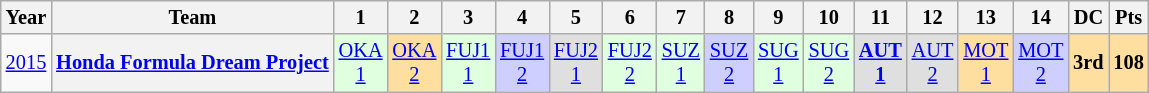<table class="wikitable" style="text-align:center; font-size:85%">
<tr>
<th>Year</th>
<th>Team</th>
<th>1</th>
<th>2</th>
<th>3</th>
<th>4</th>
<th>5</th>
<th>6</th>
<th>7</th>
<th>8</th>
<th>9</th>
<th>10</th>
<th>11</th>
<th>12</th>
<th>13</th>
<th>14</th>
<th>DC</th>
<th>Pts</th>
</tr>
<tr>
<td><a href='#'>2015</a></td>
<th nowrap><a href='#'>Honda Formula Dream Project</a></th>
<td style="background:#DFFFDF"><a href='#'>OKA<br>1</a><br></td>
<td style="background:#FFDF9F"><a href='#'>OKA<br>2</a><br></td>
<td style="background:#DFFFDF"><a href='#'>FUJ1<br>1</a><br></td>
<td style="background:#CFCFFF"><a href='#'>FUJ1<br>2</a><br></td>
<td style="background:#DFDFDF"><a href='#'>FUJ2<br>1</a><br></td>
<td style="background:#DFFFDF"><a href='#'>FUJ2<br>2</a><br></td>
<td style="background:#DFFFDF"><a href='#'>SUZ<br>1</a><br></td>
<td style="background:#CFCFFF"><a href='#'>SUZ<br>2</a><br></td>
<td style="background:#DFFFDF"><a href='#'>SUG<br>1</a><br></td>
<td style="background:#DFFFDF"><a href='#'>SUG<br>2</a><br></td>
<td style="background:#DFDFDF"><strong><a href='#'>AUT<br>1</a><br></strong></td>
<td style="background:#DFDFDF"><a href='#'>AUT<br>2</a><br></td>
<td style="background:#FFDF9F"><a href='#'>MOT<br>1</a><br></td>
<td style="background:#CFCFFF"><a href='#'>MOT<br>2</a><br></td>
<th style="background:#FFDF9F">3rd</th>
<th style="background:#FFDF9F">108</th>
</tr>
</table>
